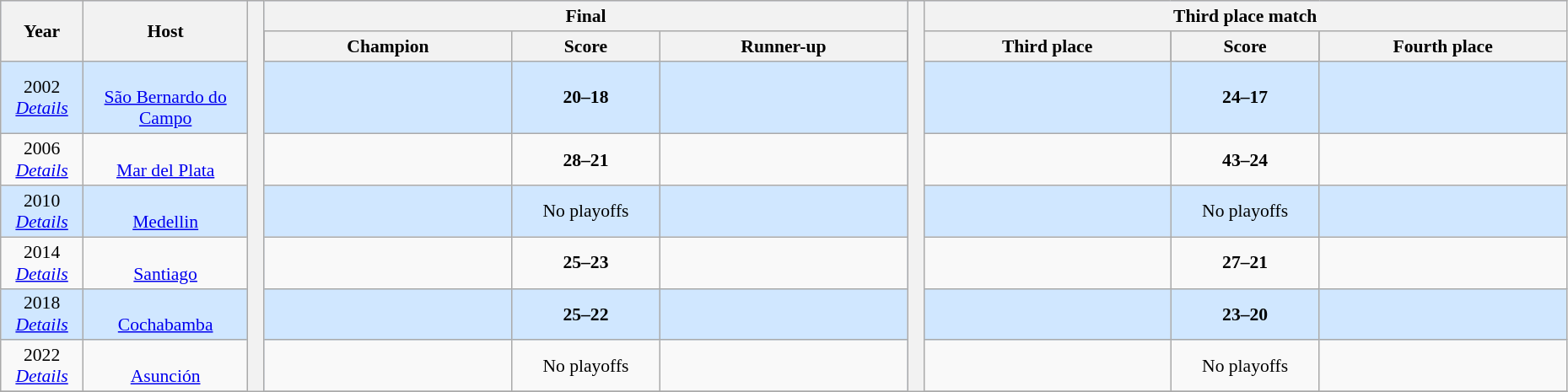<table class="wikitable" style="font-size:90%; width: 98%; text-align: center;">
<tr bgcolor=#C1D8FF>
<th rowspan=2 width=5%>Year</th>
<th rowspan=2 width=10%>Host</th>
<th width=1% rowspan=100 bgcolor=ffffff></th>
<th colspan=3>Final</th>
<th width=1% rowspan=100 bgcolor=ffffff></th>
<th colspan=3>Third place match</th>
</tr>
<tr bgcolor=FEF>
<th width=15%>Champion</th>
<th width=9%>Score</th>
<th width=15%>Runner-up</th>
<th width=15%>Third place</th>
<th width=9%>Score</th>
<th width=15%>Fourth place</th>
</tr>
<tr bgcolor=#D0E7FF>
<td>2002<br><em><a href='#'>Details</a></em></td>
<td><br><a href='#'>São Bernardo do Campo</a></td>
<td><strong></strong></td>
<td><strong> 20–18 </strong></td>
<td></td>
<td></td>
<td><strong> 24–17 </strong></td>
<td></td>
</tr>
<tr>
<td>2006<br><em><a href='#'>Details</a></em></td>
<td><br><a href='#'>Mar del Plata</a></td>
<td><strong></strong></td>
<td><strong> 28–21 </strong></td>
<td></td>
<td></td>
<td><strong> 43–24 </strong></td>
<td></td>
</tr>
<tr bgcolor=#D0E7FF>
<td>2010<br><em><a href='#'>Details</a></em></td>
<td><br><a href='#'>Medellin</a></td>
<td><strong></strong></td>
<td><span>No playoffs</span></td>
<td></td>
<td></td>
<td><span>No playoffs</span></td>
<td></td>
</tr>
<tr>
<td>2014<br><em><a href='#'>Details</a></em></td>
<td><br><a href='#'>Santiago</a></td>
<td><strong></strong></td>
<td><strong> 25–23 </strong></td>
<td></td>
<td></td>
<td><strong> 27–21 </strong></td>
<td></td>
</tr>
<tr bgcolor=#D0E7FF>
<td>2018<br><em><a href='#'>Details</a></em></td>
<td><br><a href='#'>Cochabamba</a></td>
<td><strong></strong></td>
<td><strong> 25–22 </strong></td>
<td></td>
<td></td>
<td><strong> 23–20 </strong></td>
<td></td>
</tr>
<tr>
<td>2022<br><em><a href='#'>Details</a></em></td>
<td><br><a href='#'>Asunción</a></td>
<td><strong></strong></td>
<td><span>No playoffs</span></td>
<td></td>
<td></td>
<td><span>No playoffs</span></td>
<td></td>
</tr>
<tr>
</tr>
</table>
